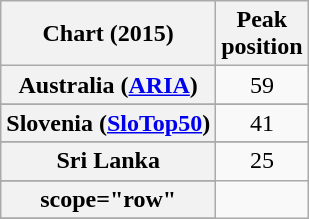<table class="wikitable sortable plainrowheaders" style="text-align:center;">
<tr>
<th scope="col">Chart (2015)</th>
<th scope="col">Peak<br>position</th>
</tr>
<tr>
<th scope="row">Australia (<a href='#'>ARIA</a>)</th>
<td>59</td>
</tr>
<tr>
</tr>
<tr>
</tr>
<tr>
</tr>
<tr>
</tr>
<tr>
</tr>
<tr>
</tr>
<tr>
</tr>
<tr>
</tr>
<tr>
</tr>
<tr>
</tr>
<tr>
</tr>
<tr>
</tr>
<tr>
</tr>
<tr>
</tr>
<tr>
<th scope="row">Slovenia (<a href='#'>SloTop50</a>)</th>
<td align=center>41</td>
</tr>
<tr>
</tr>
<tr>
<th scope="row">Sri Lanka</th>
<td align=center>25</td>
</tr>
<tr>
</tr>
<tr>
</tr>
<tr>
</tr>
<tr>
</tr>
<tr>
</tr>
<tr>
<th>scope="row"</th>
</tr>
<tr>
</tr>
<tr>
</tr>
<tr>
</tr>
<tr>
</tr>
</table>
